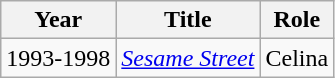<table class="wikitable sortable">
<tr>
<th>Year</th>
<th>Title</th>
<th>Role</th>
</tr>
<tr>
<td>1993-1998</td>
<td><em><a href='#'>Sesame Street</a></em></td>
<td>Celina</td>
</tr>
</table>
